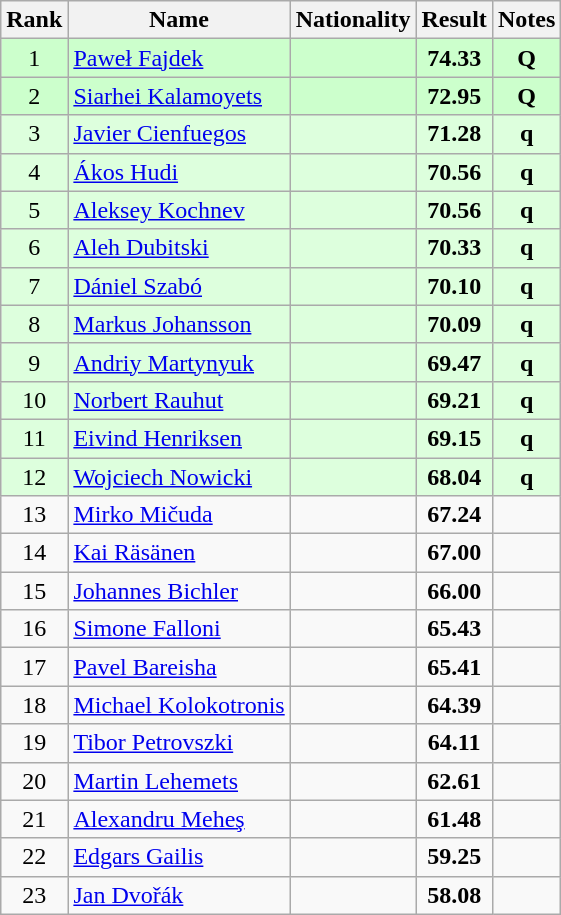<table class="wikitable sortable" style="text-align:center">
<tr>
<th>Rank</th>
<th>Name</th>
<th>Nationality</th>
<th>Result</th>
<th>Notes</th>
</tr>
<tr bgcolor=ccffcc>
<td>1</td>
<td align=left><a href='#'>Paweł Fajdek</a></td>
<td align=left></td>
<td><strong>74.33</strong></td>
<td><strong>Q</strong></td>
</tr>
<tr bgcolor=ccffcc>
<td>2</td>
<td align=left><a href='#'>Siarhei Kalamoyets</a></td>
<td align=left></td>
<td><strong>72.95</strong></td>
<td><strong>Q</strong></td>
</tr>
<tr bgcolor=ddffdd>
<td>3</td>
<td align=left><a href='#'>Javier Cienfuegos</a></td>
<td align=left></td>
<td><strong>71.28</strong></td>
<td><strong>q</strong></td>
</tr>
<tr bgcolor=ddffdd>
<td>4</td>
<td align=left><a href='#'>Ákos Hudi</a></td>
<td align=left></td>
<td><strong>70.56</strong></td>
<td><strong>q</strong></td>
</tr>
<tr bgcolor=ddffdd>
<td>5</td>
<td align=left><a href='#'>Aleksey Kochnev</a></td>
<td align=left></td>
<td><strong>70.56</strong></td>
<td><strong>q</strong></td>
</tr>
<tr bgcolor=ddffdd>
<td>6</td>
<td align=left><a href='#'>Aleh Dubitski</a></td>
<td align=left></td>
<td><strong>70.33</strong></td>
<td><strong>q</strong></td>
</tr>
<tr bgcolor=ddffdd>
<td>7</td>
<td align=left><a href='#'>Dániel Szabó</a></td>
<td align=left></td>
<td><strong>70.10</strong></td>
<td><strong>q</strong></td>
</tr>
<tr bgcolor=ddffdd>
<td>8</td>
<td align=left><a href='#'>Markus Johansson</a></td>
<td align=left></td>
<td><strong>70.09</strong></td>
<td><strong>q</strong></td>
</tr>
<tr bgcolor=ddffdd>
<td>9</td>
<td align=left><a href='#'>Andriy Martynyuk</a></td>
<td align=left></td>
<td><strong>69.47</strong></td>
<td><strong>q</strong></td>
</tr>
<tr bgcolor=ddffdd>
<td>10</td>
<td align=left><a href='#'>Norbert Rauhut</a></td>
<td align=left></td>
<td><strong>69.21</strong></td>
<td><strong>q</strong></td>
</tr>
<tr bgcolor=ddffdd>
<td>11</td>
<td align=left><a href='#'>Eivind Henriksen</a></td>
<td align=left></td>
<td><strong>69.15</strong></td>
<td><strong>q</strong></td>
</tr>
<tr bgcolor=ddffdd>
<td>12</td>
<td align=left><a href='#'>Wojciech Nowicki</a></td>
<td align=left></td>
<td><strong>68.04</strong></td>
<td><strong>q</strong></td>
</tr>
<tr>
<td>13</td>
<td align=left><a href='#'>Mirko Mičuda</a></td>
<td align=left></td>
<td><strong>67.24</strong></td>
<td></td>
</tr>
<tr>
<td>14</td>
<td align=left><a href='#'>Kai Räsänen</a></td>
<td align=left></td>
<td><strong>67.00</strong></td>
<td></td>
</tr>
<tr>
<td>15</td>
<td align=left><a href='#'>Johannes Bichler</a></td>
<td align=left></td>
<td><strong>66.00</strong></td>
<td></td>
</tr>
<tr>
<td>16</td>
<td align=left><a href='#'>Simone Falloni</a></td>
<td align=left></td>
<td><strong>65.43</strong></td>
<td></td>
</tr>
<tr>
<td>17</td>
<td align=left><a href='#'>Pavel Bareisha</a></td>
<td align=left></td>
<td><strong>65.41</strong></td>
<td></td>
</tr>
<tr>
<td>18</td>
<td align=left><a href='#'>Michael Kolokotronis</a></td>
<td align=left></td>
<td><strong>64.39</strong></td>
<td></td>
</tr>
<tr>
<td>19</td>
<td align=left><a href='#'>Tibor Petrovszki</a></td>
<td align=left></td>
<td><strong>64.11</strong></td>
<td></td>
</tr>
<tr>
<td>20</td>
<td align=left><a href='#'>Martin Lehemets</a></td>
<td align=left></td>
<td><strong>62.61</strong></td>
<td></td>
</tr>
<tr>
<td>21</td>
<td align=left><a href='#'>Alexandru Meheş</a></td>
<td align=left></td>
<td><strong>61.48</strong></td>
<td></td>
</tr>
<tr>
<td>22</td>
<td align=left><a href='#'>Edgars Gailis</a></td>
<td align=left></td>
<td><strong>59.25</strong></td>
<td></td>
</tr>
<tr>
<td>23</td>
<td align=left><a href='#'>Jan Dvořák</a></td>
<td align=left></td>
<td><strong>58.08</strong></td>
<td></td>
</tr>
</table>
